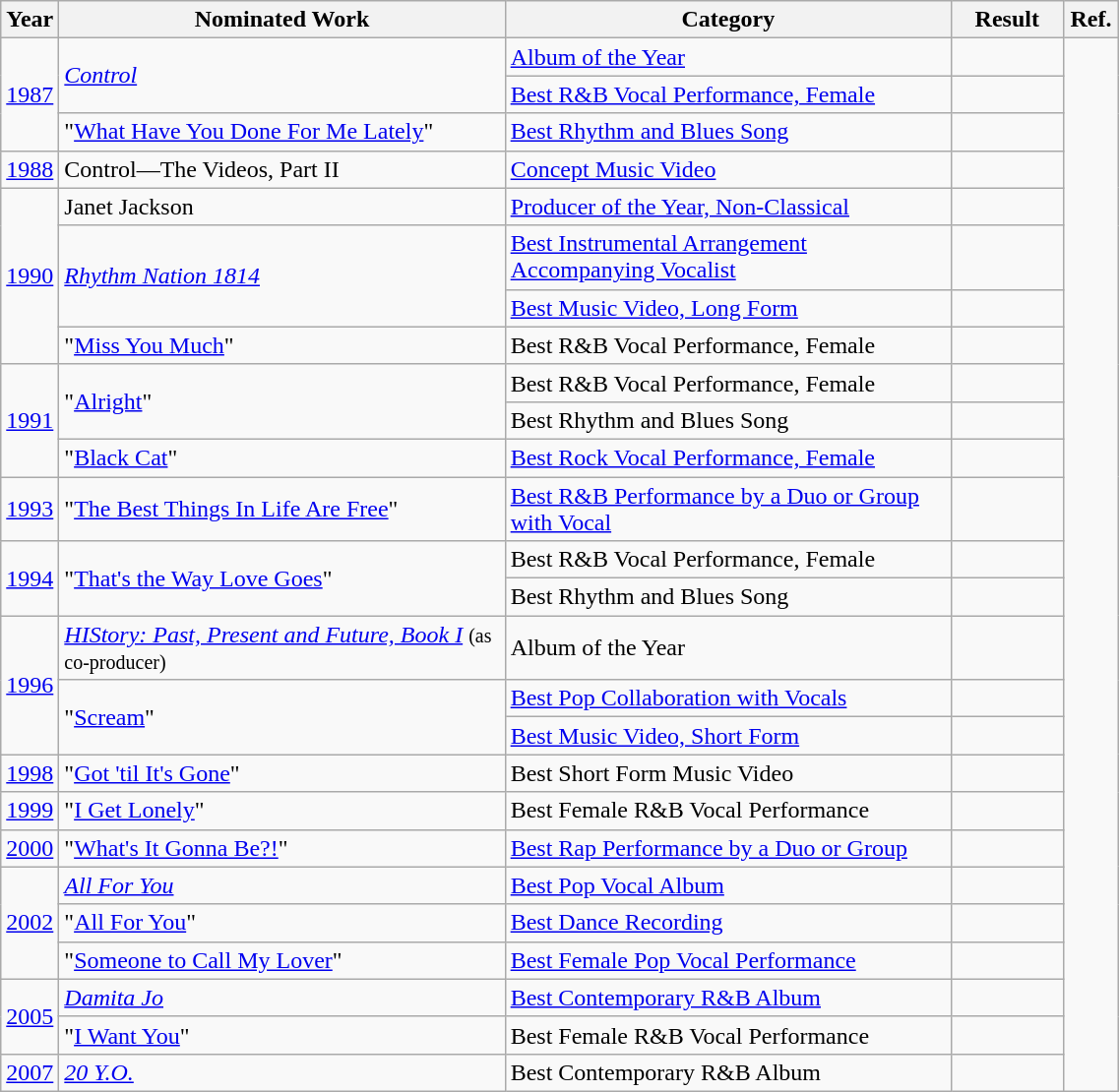<table class="wikitable" width="60%">
<tr>
<th width="5%">Year</th>
<th width="40%">Nominated Work</th>
<th width="40%">Category</th>
<th width="10%">Result</th>
<th width="5%">Ref.</th>
</tr>
<tr>
<td rowspan="3"><a href='#'>1987</a></td>
<td rowspan="2"><em><a href='#'>Control</a></em></td>
<td><a href='#'>Album of the Year</a></td>
<td></td>
<td rowspan="26"></td>
</tr>
<tr>
<td><a href='#'>Best R&B Vocal Performance, Female</a></td>
<td></td>
</tr>
<tr>
<td>"<a href='#'>What Have You Done For Me Lately</a>"</td>
<td><a href='#'>Best Rhythm and Blues Song</a></td>
<td></td>
</tr>
<tr>
<td align="center"><a href='#'>1988</a></td>
<td>Control—The Videos, Part II</td>
<td><a href='#'>Concept Music Video</a></td>
<td></td>
</tr>
<tr>
<td rowspan="4"><a href='#'>1990</a></td>
<td>Janet Jackson</td>
<td><a href='#'>Producer of the Year, Non-Classical</a></td>
<td></td>
</tr>
<tr>
<td rowspan="2"><em><a href='#'>Rhythm Nation 1814</a></em></td>
<td><a href='#'>Best Instrumental Arrangement Accompanying Vocalist</a></td>
<td></td>
</tr>
<tr>
<td><a href='#'>Best Music Video, Long Form</a></td>
<td></td>
</tr>
<tr>
<td>"<a href='#'>Miss You Much</a>"</td>
<td>Best R&B Vocal Performance, Female</td>
<td></td>
</tr>
<tr>
<td rowspan="3"><a href='#'>1991</a></td>
<td rowspan="2">"<a href='#'>Alright</a>"</td>
<td>Best R&B Vocal Performance, Female</td>
<td></td>
</tr>
<tr>
<td>Best Rhythm and Blues Song</td>
<td></td>
</tr>
<tr>
<td>"<a href='#'>Black Cat</a>"</td>
<td><a href='#'>Best Rock Vocal Performance, Female</a></td>
<td></td>
</tr>
<tr>
<td><a href='#'>1993</a></td>
<td>"<a href='#'>The Best Things In Life Are Free</a>"</td>
<td><a href='#'>Best R&B Performance by a Duo or Group with Vocal</a></td>
<td></td>
</tr>
<tr>
<td rowspan="2"><a href='#'>1994</a></td>
<td rowspan="2">"<a href='#'>That's the Way Love Goes</a>"</td>
<td>Best R&B Vocal Performance, Female</td>
<td></td>
</tr>
<tr>
<td>Best Rhythm and Blues Song</td>
<td></td>
</tr>
<tr>
<td rowspan="3"><a href='#'>1996</a></td>
<td><em><a href='#'>HIStory: Past, Present and Future, Book I</a></em> <small>(as co-producer)</small></td>
<td>Album of the Year</td>
<td></td>
</tr>
<tr>
<td rowspan="2">"<a href='#'>Scream</a>"</td>
<td><a href='#'>Best Pop Collaboration with Vocals</a></td>
<td></td>
</tr>
<tr>
<td><a href='#'>Best Music Video, Short Form</a></td>
<td></td>
</tr>
<tr>
<td><a href='#'>1998</a></td>
<td>"<a href='#'>Got 'til It's Gone</a>"</td>
<td>Best Short Form Music Video</td>
<td></td>
</tr>
<tr>
<td><a href='#'>1999</a></td>
<td>"<a href='#'>I Get Lonely</a>"</td>
<td>Best Female R&B Vocal Performance</td>
<td></td>
</tr>
<tr>
<td><a href='#'>2000</a></td>
<td>"<a href='#'>What's It Gonna Be?!</a>"</td>
<td><a href='#'>Best Rap Performance by a Duo or Group</a></td>
<td></td>
</tr>
<tr>
<td rowspan="3"><a href='#'>2002</a></td>
<td><em><a href='#'>All For You</a></em></td>
<td><a href='#'>Best Pop Vocal Album</a></td>
<td></td>
</tr>
<tr>
<td>"<a href='#'>All For You</a>"</td>
<td><a href='#'>Best Dance Recording</a></td>
<td></td>
</tr>
<tr>
<td>"<a href='#'>Someone to Call My Lover</a>"</td>
<td><a href='#'>Best Female Pop Vocal Performance</a></td>
<td></td>
</tr>
<tr>
<td rowspan="2"><a href='#'>2005</a></td>
<td><em><a href='#'>Damita Jo</a></em></td>
<td><a href='#'>Best Contemporary R&B Album</a></td>
<td></td>
</tr>
<tr>
<td>"<a href='#'>I Want You</a>"</td>
<td>Best Female R&B Vocal Performance</td>
<td></td>
</tr>
<tr>
<td><a href='#'>2007</a></td>
<td><em><a href='#'>20 Y.O.</a></em></td>
<td>Best Contemporary R&B Album</td>
<td></td>
</tr>
</table>
